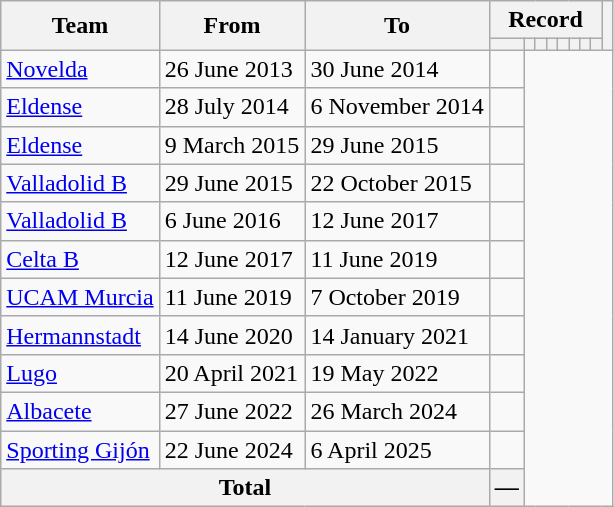<table class="wikitable" style="text-align: center">
<tr>
<th rowspan="2">Team</th>
<th rowspan="2">From</th>
<th rowspan="2">To</th>
<th colspan="8">Record</th>
<th rowspan=2></th>
</tr>
<tr>
<th></th>
<th></th>
<th></th>
<th></th>
<th></th>
<th></th>
<th></th>
<th></th>
</tr>
<tr>
<td align=left><a href='#'>Novelda</a></td>
<td align=left>26 June 2013</td>
<td align=left>30 June 2014<br></td>
<td></td>
</tr>
<tr>
<td align=left><a href='#'>Eldense</a></td>
<td align=left>28 July 2014</td>
<td align=left>6 November 2014<br></td>
<td></td>
</tr>
<tr>
<td align=left><a href='#'>Eldense</a></td>
<td align=left>9 March 2015</td>
<td align=left>29 June 2015<br></td>
<td></td>
</tr>
<tr>
<td align=left><a href='#'>Valladolid B</a></td>
<td align=left>29 June 2015</td>
<td align=left>22 October 2015<br></td>
<td></td>
</tr>
<tr>
<td align=left><a href='#'>Valladolid B</a></td>
<td align=left>6 June 2016</td>
<td align=left>12 June 2017<br></td>
<td></td>
</tr>
<tr>
<td align=left><a href='#'>Celta B</a></td>
<td align=left>12 June 2017</td>
<td align=left>11 June 2019<br></td>
<td></td>
</tr>
<tr>
<td align=left><a href='#'>UCAM Murcia</a></td>
<td align=left>11 June 2019</td>
<td align=left>7 October 2019<br></td>
<td></td>
</tr>
<tr>
<td align=left><a href='#'>Hermannstadt</a></td>
<td align=left>14 June 2020</td>
<td align=left>14 January 2021<br></td>
<td></td>
</tr>
<tr>
<td align=left><a href='#'>Lugo</a></td>
<td align=left>20 April 2021</td>
<td align=left>19 May 2022<br></td>
<td></td>
</tr>
<tr>
<td align=left><a href='#'>Albacete</a></td>
<td align=left>27 June 2022</td>
<td align=left>26 March 2024<br></td>
<td></td>
</tr>
<tr>
<td align=left><a href='#'>Sporting Gijón</a></td>
<td align=left>22 June 2024</td>
<td align=left>6 April 2025<br></td>
<td></td>
</tr>
<tr>
<th colspan="3">Total<br></th>
<th>—</th>
</tr>
</table>
